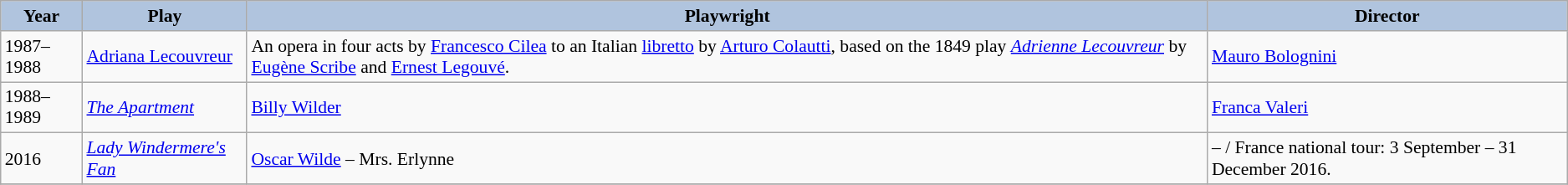<table class="wikitable sortable" style="font-size: 90%; background: #f9f9f9">
<tr align="center">
<th style="background:#B0C4DE;">Year</th>
<th style="background:#B0C4DE;">Play</th>
<th style="background:#B0C4DE;">Playwright</th>
<th style="background:#B0C4DE;">Director</th>
</tr>
<tr>
<td>1987–1988</td>
<td><a href='#'>Adriana Lecouvreur</a></td>
<td>An opera in four acts by <a href='#'>Francesco Cilea</a> to an Italian <a href='#'>libretto</a> by <a href='#'>Arturo Colautti</a>, based on the 1849 play <em><a href='#'>Adrienne Lecouvreur</a></em> by <a href='#'>Eugène Scribe</a> and <a href='#'>Ernest Legouvé</a>.</td>
<td><a href='#'>Mauro Bolognini</a></td>
</tr>
<tr>
<td>1988–1989</td>
<td><em><a href='#'>The Apartment</a></em></td>
<td><a href='#'>Billy Wilder</a></td>
<td><a href='#'>Franca Valeri</a></td>
</tr>
<tr>
<td rowspan="1">2016</td>
<td><em><a href='#'>Lady Windermere's Fan</a></em></td>
<td><a href='#'>Oscar Wilde</a> – Mrs. Erlynne</td>
<td> –  /  France national tour: 3 September – 31 December 2016.</td>
</tr>
<tr>
</tr>
</table>
